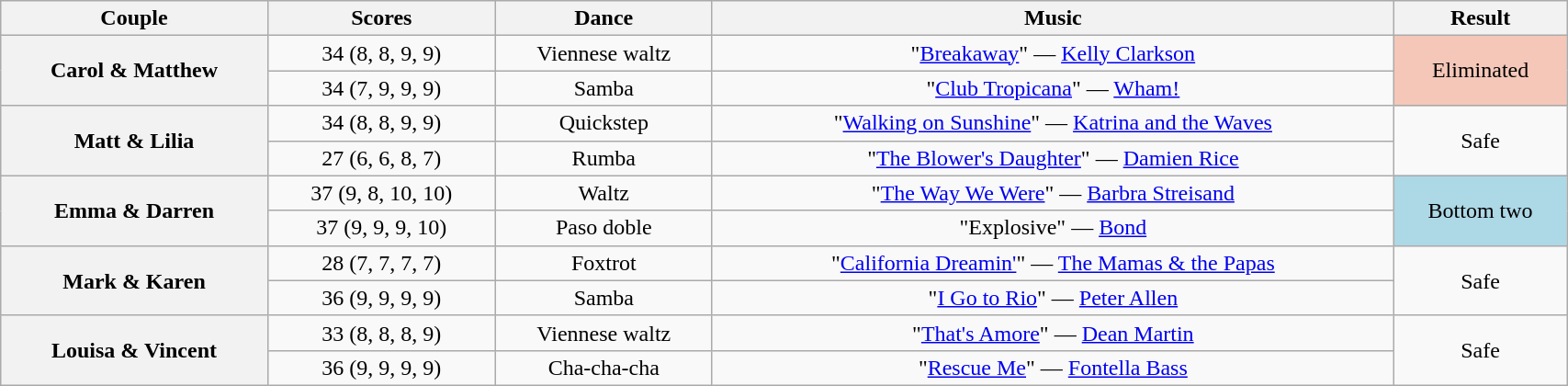<table class="wikitable sortable" style="text-align:center; width:90%">
<tr>
<th scope="col">Couple</th>
<th scope="col">Scores</th>
<th scope="col" class="unsortable">Dance</th>
<th scope="col" class="unsortable">Music</th>
<th scope="col" class="unsortable">Result</th>
</tr>
<tr>
<th scope="row" rowspan=2>Carol & Matthew</th>
<td>34 (8, 8, 9, 9)</td>
<td>Viennese waltz</td>
<td>"<a href='#'>Breakaway</a>" — <a href='#'>Kelly Clarkson</a></td>
<td rowspan=2 bgcolor="f4c7b8">Eliminated</td>
</tr>
<tr>
<td>34 (7, 9, 9, 9)</td>
<td>Samba</td>
<td>"<a href='#'>Club Tropicana</a>" — <a href='#'>Wham!</a></td>
</tr>
<tr>
<th scope="row" rowspan=2>Matt & Lilia</th>
<td>34 (8, 8, 9, 9)</td>
<td>Quickstep</td>
<td>"<a href='#'>Walking on Sunshine</a>" — <a href='#'>Katrina and the Waves</a></td>
<td rowspan=2>Safe</td>
</tr>
<tr>
<td>27 (6, 6, 8, 7)</td>
<td>Rumba</td>
<td>"<a href='#'>The Blower's Daughter</a>" — <a href='#'>Damien Rice</a></td>
</tr>
<tr>
<th scope="row" rowspan=2>Emma & Darren</th>
<td>37 (9, 8, 10, 10)</td>
<td>Waltz</td>
<td>"<a href='#'>The Way We Were</a>" — <a href='#'>Barbra Streisand</a></td>
<td rowspan=2 bgcolor="lightblue">Bottom two</td>
</tr>
<tr>
<td>37 (9, 9, 9, 10)</td>
<td>Paso doble</td>
<td>"Explosive" — <a href='#'>Bond</a></td>
</tr>
<tr>
<th scope="row" rowspan=2>Mark & Karen</th>
<td>28 (7, 7, 7, 7)</td>
<td>Foxtrot</td>
<td>"<a href='#'>California Dreamin'</a>" — <a href='#'>The Mamas & the Papas</a></td>
<td rowspan=2>Safe</td>
</tr>
<tr>
<td>36 (9, 9, 9, 9)</td>
<td>Samba</td>
<td>"<a href='#'>I Go to Rio</a>" — <a href='#'>Peter Allen</a></td>
</tr>
<tr>
<th scope="row" rowspan=2>Louisa & Vincent</th>
<td>33 (8, 8, 8, 9)</td>
<td>Viennese waltz</td>
<td>"<a href='#'>That's Amore</a>" — <a href='#'>Dean Martin</a></td>
<td rowspan=2>Safe</td>
</tr>
<tr>
<td>36 (9, 9, 9, 9)</td>
<td>Cha-cha-cha</td>
<td>"<a href='#'>Rescue Me</a>" — <a href='#'>Fontella Bass</a></td>
</tr>
</table>
